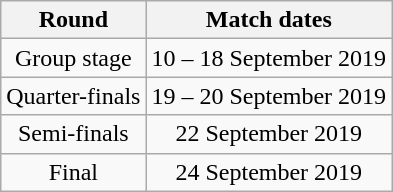<table class="wikitable" style="text-align:center">
<tr>
<th>Round</th>
<th>Match dates</th>
</tr>
<tr>
<td>Group stage</td>
<td>10 – 18 September 2019</td>
</tr>
<tr>
<td>Quarter-finals</td>
<td>19 – 20 September 2019</td>
</tr>
<tr>
<td>Semi-finals</td>
<td>22 September 2019</td>
</tr>
<tr>
<td>Final</td>
<td>24 September 2019</td>
</tr>
</table>
